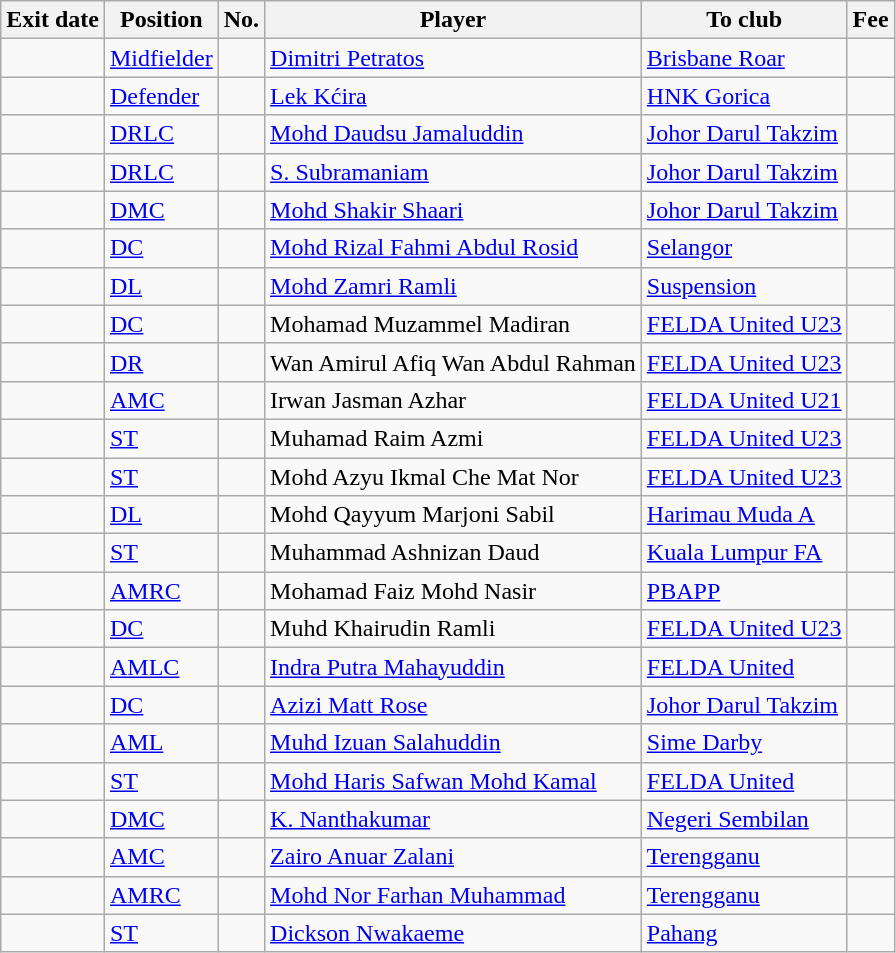<table class="wikitable sortable">
<tr>
<th>Exit date</th>
<th>Position</th>
<th>No.</th>
<th>Player</th>
<th>To club</th>
<th>Fee</th>
</tr>
<tr>
<td></td>
<td><a href='#'>Midfielder</a></td>
<td></td>
<td align="left"> <a href='#'>Dimitri Petratos</a></td>
<td> <a href='#'>Brisbane Roar</a></td>
<td align=right></td>
</tr>
<tr>
<td></td>
<td><a href='#'>Defender</a></td>
<td></td>
<td align="left"> <a href='#'>Lek Kćira</a></td>
<td align="left"> <a href='#'>HNK Gorica</a></td>
<td align=right></td>
</tr>
<tr>
<td></td>
<td><a href='#'>DRLC</a></td>
<td></td>
<td align="left"> <a href='#'>Mohd Daudsu Jamaluddin</a></td>
<td> <a href='#'>Johor Darul Takzim</a></td>
<td align=right></td>
</tr>
<tr>
<td></td>
<td><a href='#'>DRLC</a></td>
<td></td>
<td align="left"> <a href='#'>S. Subramaniam</a></td>
<td align="left"> <a href='#'>Johor Darul Takzim</a></td>
<td align=right></td>
</tr>
<tr>
<td></td>
<td><a href='#'>DMC</a></td>
<td></td>
<td align="left"> <a href='#'>Mohd Shakir Shaari</a></td>
<td align="left"> <a href='#'>Johor Darul Takzim</a></td>
<td align=right></td>
</tr>
<tr>
<td></td>
<td><a href='#'>DC</a></td>
<td></td>
<td align="left"> <a href='#'>Mohd Rizal Fahmi Abdul Rosid</a></td>
<td align="left"> <a href='#'>Selangor</a></td>
<td align=right></td>
</tr>
<tr>
<td></td>
<td><a href='#'>DL</a></td>
<td></td>
<td align="left"> <a href='#'>Mohd Zamri Ramli</a></td>
<td align="left"><a href='#'>Suspension</a></td>
<td align=right></td>
</tr>
<tr>
<td></td>
<td><a href='#'>DC</a></td>
<td></td>
<td align="left"> Mohamad Muzammel Madiran</td>
<td align="left"> <a href='#'>FELDA United U23</a></td>
<td align=right></td>
</tr>
<tr>
<td></td>
<td><a href='#'>DR</a></td>
<td></td>
<td align="left"> Wan Amirul Afiq Wan Abdul Rahman</td>
<td align="left"> <a href='#'>FELDA United U23</a></td>
<td align=right></td>
</tr>
<tr>
<td></td>
<td><a href='#'>AMC</a></td>
<td></td>
<td align="left"> Irwan Jasman Azhar</td>
<td align="left"> <a href='#'>FELDA United U21</a></td>
<td align=right></td>
</tr>
<tr>
<td></td>
<td><a href='#'>ST</a></td>
<td></td>
<td align="left"> Muhamad Raim Azmi</td>
<td align="left"> <a href='#'>FELDA United U23</a></td>
<td align=right></td>
</tr>
<tr>
<td></td>
<td><a href='#'>ST</a></td>
<td></td>
<td align="left"> Mohd Azyu Ikmal Che Mat Nor</td>
<td align="left"> <a href='#'>FELDA United U23</a></td>
<td align=right></td>
</tr>
<tr>
<td></td>
<td><a href='#'>DL</a></td>
<td></td>
<td align="left"> Mohd Qayyum Marjoni Sabil</td>
<td align="left"> <a href='#'>Harimau Muda A</a></td>
<td align=right></td>
</tr>
<tr>
<td></td>
<td><a href='#'>ST</a></td>
<td></td>
<td align="left"> Muhammad Ashnizan Daud</td>
<td align="left"> <a href='#'>Kuala Lumpur FA</a></td>
<td align=right></td>
</tr>
<tr>
<td></td>
<td><a href='#'>AMRC</a></td>
<td></td>
<td align="left"> Mohamad Faiz Mohd Nasir</td>
<td align="left"> <a href='#'>PBAPP</a></td>
<td align=right></td>
</tr>
<tr>
<td></td>
<td><a href='#'>DC</a></td>
<td></td>
<td align="left"> Muhd Khairudin Ramli</td>
<td align="left"> <a href='#'>FELDA United U23</a></td>
<td align=right></td>
</tr>
<tr>
<td></td>
<td><a href='#'>AMLC</a></td>
<td></td>
<td align="left"> <a href='#'>Indra Putra Mahayuddin</a></td>
<td align="left"> <a href='#'>FELDA United</a></td>
<td align=right></td>
</tr>
<tr>
<td></td>
<td><a href='#'>DC</a></td>
<td></td>
<td align="left"> <a href='#'>Azizi Matt Rose</a></td>
<td align="left"> <a href='#'>Johor Darul Takzim</a></td>
<td align=right></td>
</tr>
<tr>
<td></td>
<td><a href='#'>AML</a></td>
<td></td>
<td align="left"> <a href='#'>Muhd Izuan Salahuddin</a></td>
<td align="left"> <a href='#'>Sime Darby</a></td>
<td align=right></td>
</tr>
<tr>
<td></td>
<td><a href='#'>ST</a></td>
<td></td>
<td align="left"> <a href='#'>Mohd Haris Safwan Mohd Kamal</a></td>
<td align="left"> <a href='#'>FELDA United</a></td>
<td align=right></td>
</tr>
<tr>
<td></td>
<td><a href='#'>DMC</a></td>
<td></td>
<td align="left"> <a href='#'>K. Nanthakumar</a></td>
<td align="left"> <a href='#'>Negeri Sembilan</a></td>
<td align=right></td>
</tr>
<tr>
<td></td>
<td><a href='#'>AMC</a></td>
<td></td>
<td align="left"> <a href='#'>Zairo Anuar Zalani</a></td>
<td align="left"> <a href='#'>Terengganu</a></td>
<td align=right></td>
</tr>
<tr>
<td></td>
<td><a href='#'>AMRC</a></td>
<td></td>
<td align="left"> <a href='#'>Mohd Nor Farhan Muhammad</a></td>
<td align="left"> <a href='#'>Terengganu</a></td>
<td align=right></td>
</tr>
<tr>
<td></td>
<td><a href='#'>ST</a></td>
<td></td>
<td align="left"> <a href='#'>Dickson Nwakaeme</a></td>
<td align="left"><a href='#'>Pahang</a></td>
<td align=right></td>
</tr>
</table>
